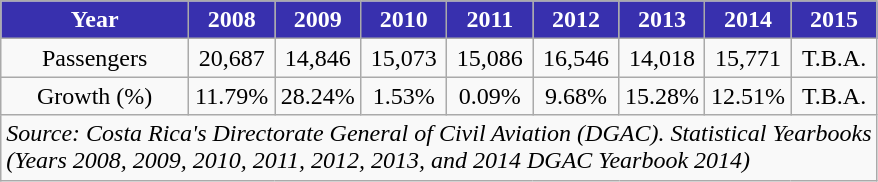<table class="sortable wikitable toccolours" style="text-align:center">
<tr>
<th style="background:#3830AE;color:white">Year</th>
<th style="background:#3830AE;color:white; width:50px">2008</th>
<th style="background:#3830AE;color:white; width:50px">2009</th>
<th style="background:#3830AE;color:white; width:50px">2010</th>
<th style="background:#3830AE;color:white; width:50px">2011</th>
<th style="background:#3830AE;color:white; width:50px">2012</th>
<th style="background:#3830AE;color:white; width:50px">2013</th>
<th style="background:#3830AE;color:white; width:50px">2014</th>
<th style="background:#3830AE;color:white; width:50px">2015</th>
</tr>
<tr>
<td>Passengers</td>
<td>20,687</td>
<td>14,846</td>
<td>15,073</td>
<td>15,086</td>
<td>16,546</td>
<td>14,018</td>
<td>15,771</td>
<td>T.B.A.</td>
</tr>
<tr>
<td>Growth (%)</td>
<td> 11.79%</td>
<td> 28.24%</td>
<td> 1.53%</td>
<td> 0.09%</td>
<td> 9.68%</td>
<td> 15.28%</td>
<td> 12.51%</td>
<td>T.B.A.</td>
</tr>
<tr>
<td colspan="9" style="text-align:left;"><em>Source: Costa Rica's Directorate General of Civil Aviation (DGAC). Statistical Yearbooks<br>(Years 2008, 2009, 2010, 2011, 2012, 2013, and 2014 DGAC Yearbook 2014)</em></td>
</tr>
</table>
